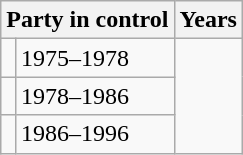<table class="wikitable">
<tr>
<th colspan="2">Party in control</th>
<th>Years</th>
</tr>
<tr>
<td></td>
<td>1975–1978</td>
</tr>
<tr>
<td></td>
<td>1978–1986</td>
</tr>
<tr>
<td></td>
<td>1986–1996</td>
</tr>
</table>
